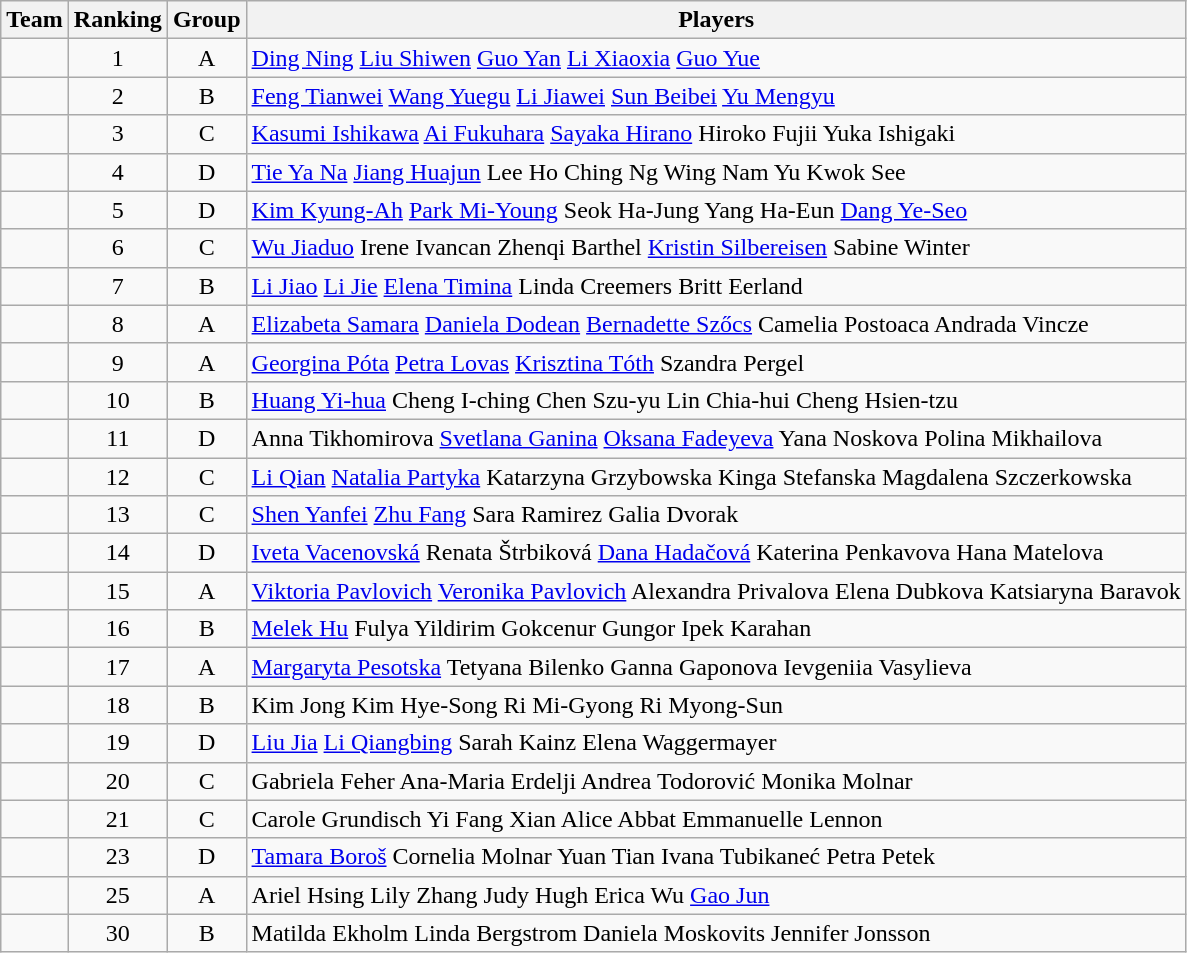<table class="wikitable sortable" border="1" style="text-align:center">
<tr>
<th scope="col">Team</th>
<th scope="col">Ranking</th>
<th scope="col">Group</th>
<th scope="col" class="unsortable">Players</th>
</tr>
<tr>
<td style="text-align:left"></td>
<td>1</td>
<td>A</td>
<td style="text-align:left"><a href='#'>Ding Ning</a> <a href='#'>Liu Shiwen</a> <a href='#'>Guo Yan</a> <a href='#'>Li Xiaoxia</a> <a href='#'>Guo Yue</a></td>
</tr>
<tr>
<td style="text-align:left"></td>
<td>2</td>
<td>B</td>
<td style="text-align:left"><a href='#'>Feng Tianwei</a> <a href='#'>Wang Yuegu</a> <a href='#'>Li Jiawei</a> <a href='#'>Sun Beibei</a> <a href='#'>Yu Mengyu</a></td>
</tr>
<tr>
<td style="text-align:left"></td>
<td>3</td>
<td>C</td>
<td style="text-align:left"><a href='#'>Kasumi Ishikawa</a> <a href='#'>Ai Fukuhara</a> <a href='#'>Sayaka Hirano</a> Hiroko Fujii Yuka Ishigaki</td>
</tr>
<tr>
<td style="text-align:left"></td>
<td>4</td>
<td>D</td>
<td style="text-align:left"><a href='#'>Tie Ya Na</a> <a href='#'>Jiang Huajun</a> Lee Ho Ching Ng Wing Nam Yu Kwok See</td>
</tr>
<tr>
<td style="text-align:left"></td>
<td>5</td>
<td>D</td>
<td style="text-align:left"><a href='#'>Kim Kyung-Ah</a> <a href='#'>Park Mi-Young</a> Seok Ha-Jung Yang Ha-Eun <a href='#'>Dang Ye-Seo</a></td>
</tr>
<tr>
<td style="text-align:left"></td>
<td>6</td>
<td>C</td>
<td style="text-align:left"><a href='#'>Wu Jiaduo</a> Irene Ivancan Zhenqi Barthel <a href='#'>Kristin Silbereisen</a> Sabine Winter</td>
</tr>
<tr>
<td style="text-align:left"></td>
<td>7</td>
<td>B</td>
<td style="text-align:left"><a href='#'>Li Jiao</a> <a href='#'>Li Jie</a> <a href='#'>Elena Timina</a> Linda Creemers Britt Eerland</td>
</tr>
<tr>
<td style="text-align:left"></td>
<td>8</td>
<td>A</td>
<td style="text-align:left"><a href='#'>Elizabeta Samara</a> <a href='#'>Daniela Dodean</a> <a href='#'>Bernadette Szőcs</a> Camelia Postoaca Andrada Vincze</td>
</tr>
<tr>
<td style="text-align:left"></td>
<td>9</td>
<td>A</td>
<td style="text-align:left"><a href='#'>Georgina Póta</a> <a href='#'>Petra Lovas</a> <a href='#'>Krisztina Tóth</a> Szandra Pergel</td>
</tr>
<tr>
<td style="text-align:left"></td>
<td>10</td>
<td>B</td>
<td style="text-align:left"><a href='#'>Huang Yi-hua</a> Cheng I-ching Chen Szu-yu Lin Chia-hui Cheng Hsien-tzu</td>
</tr>
<tr>
<td style="text-align:left"></td>
<td>11</td>
<td>D</td>
<td style="text-align:left">Anna Tikhomirova <a href='#'>Svetlana Ganina</a> <a href='#'>Oksana Fadeyeva</a> Yana Noskova Polina Mikhailova</td>
</tr>
<tr>
<td style="text-align:left"></td>
<td>12</td>
<td>C</td>
<td style="text-align:left"><a href='#'>Li Qian</a> <a href='#'>Natalia Partyka</a> Katarzyna Grzybowska Kinga Stefanska Magdalena Szczerkowska</td>
</tr>
<tr>
<td style="text-align:left"></td>
<td>13</td>
<td>C</td>
<td style="text-align:left"><a href='#'>Shen Yanfei</a> <a href='#'>Zhu Fang</a> Sara Ramirez Galia Dvorak</td>
</tr>
<tr>
<td style="text-align:left"></td>
<td>14</td>
<td>D</td>
<td style="text-align:left"><a href='#'>Iveta Vacenovská</a> Renata Štrbiková <a href='#'>Dana Hadačová</a> Katerina Penkavova Hana Matelova</td>
</tr>
<tr>
<td style="text-align:left"></td>
<td>15</td>
<td>A</td>
<td style="text-align:left"><a href='#'>Viktoria Pavlovich</a> <a href='#'>Veronika Pavlovich</a> Alexandra Privalova Elena Dubkova Katsiaryna Baravok</td>
</tr>
<tr>
<td style="text-align:left"></td>
<td>16</td>
<td>B</td>
<td style="text-align:left"><a href='#'>Melek Hu</a> Fulya Yildirim Gokcenur Gungor Ipek Karahan</td>
</tr>
<tr>
<td style="text-align:left"></td>
<td>17</td>
<td>A</td>
<td style="text-align:left"><a href='#'>Margaryta Pesotska</a> Tetyana Bilenko Ganna Gaponova Ievgeniia Vasylieva</td>
</tr>
<tr>
<td style="text-align:left"></td>
<td>18</td>
<td>B</td>
<td style="text-align:left">Kim Jong Kim Hye-Song Ri Mi-Gyong Ri Myong-Sun</td>
</tr>
<tr>
<td style="text-align:left"></td>
<td>19</td>
<td>D</td>
<td style="text-align:left"><a href='#'>Liu Jia</a> <a href='#'>Li Qiangbing</a> Sarah Kainz Elena Waggermayer</td>
</tr>
<tr>
<td style="text-align:left"></td>
<td>20</td>
<td>C</td>
<td style="text-align:left">Gabriela Feher Ana-Maria Erdelji Andrea Todorović Monika Molnar</td>
</tr>
<tr>
<td style="text-align:left"></td>
<td>21</td>
<td>C</td>
<td style="text-align:left">Carole Grundisch Yi Fang Xian Alice Abbat Emmanuelle Lennon</td>
</tr>
<tr>
<td style="text-align:left"></td>
<td>23</td>
<td>D</td>
<td style="text-align:left"><a href='#'>Tamara Boroš</a> Cornelia Molnar Yuan Tian Ivana Tubikaneć Petra Petek</td>
</tr>
<tr>
<td style="text-align:left"></td>
<td>25</td>
<td>A</td>
<td style="text-align:left">Ariel Hsing Lily Zhang Judy Hugh Erica Wu <a href='#'>Gao Jun</a></td>
</tr>
<tr>
<td style="text-align:left"></td>
<td>30</td>
<td>B</td>
<td style="text-align:left">Matilda Ekholm Linda Bergstrom Daniela Moskovits Jennifer Jonsson</td>
</tr>
</table>
